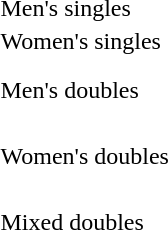<table>
<tr>
<td rowspan=2>Men's singles</td>
<td rowspan=2></td>
<td rowspan=2></td>
<td></td>
</tr>
<tr>
<td></td>
</tr>
<tr>
<td rowspan=2>Women's singles</td>
<td rowspan=2></td>
<td rowspan=2></td>
<td></td>
</tr>
<tr>
<td></td>
</tr>
<tr>
<td rowspan=2>Men's doubles</td>
<td rowspan=2><br></td>
<td rowspan=2><br></td>
<td><br></td>
</tr>
<tr>
<td><br></td>
</tr>
<tr>
<td rowspan=2>Women's doubles</td>
<td rowspan=2><br></td>
<td rowspan=2><br></td>
<td><br></td>
</tr>
<tr>
<td><br></td>
</tr>
<tr>
<td rowspan=2>Mixed doubles</td>
<td rowspan=2><br></td>
<td rowspan=2><br></td>
<td><br></td>
</tr>
<tr>
<td><br></td>
</tr>
</table>
